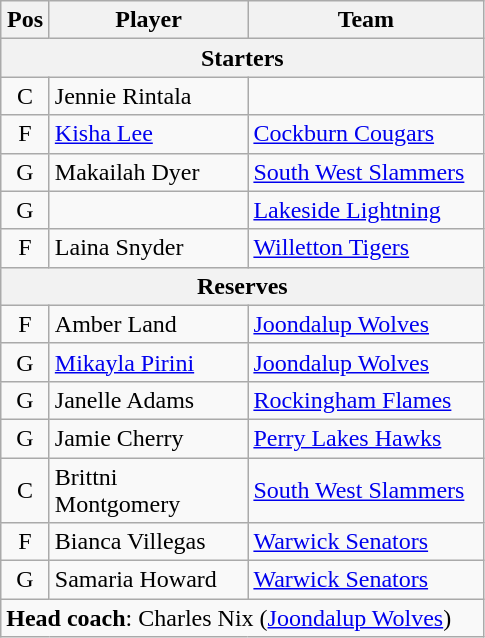<table class="wikitable" style="text-align:center">
<tr>
<th scope="col" width="25px">Pos</th>
<th scope="col" width="125px">Player</th>
<th scope="col" width="150px">Team</th>
</tr>
<tr>
<th scope="col" colspan="3">Starters</th>
</tr>
<tr>
<td>C</td>
<td style="text-align:left"> Jennie Rintala</td>
<td style="text-align:left"></td>
</tr>
<tr>
<td>F</td>
<td style="text-align:left"> <a href='#'>Kisha Lee</a></td>
<td style="text-align:left"><a href='#'>Cockburn Cougars</a></td>
</tr>
<tr>
<td>G</td>
<td style="text-align:left"> Makailah Dyer</td>
<td style="text-align:left"><a href='#'>South West Slammers</a></td>
</tr>
<tr>
<td>G</td>
<td style="text-align:left"></td>
<td style="text-align:left"><a href='#'>Lakeside Lightning</a></td>
</tr>
<tr>
<td>F</td>
<td style="text-align:left"> Laina Snyder</td>
<td style="text-align:left"><a href='#'>Willetton Tigers</a></td>
</tr>
<tr>
<th scope="col" colspan="3">Reserves</th>
</tr>
<tr>
<td>F</td>
<td style="text-align:left"> Amber Land</td>
<td style="text-align:left"><a href='#'>Joondalup Wolves</a></td>
</tr>
<tr>
<td>G</td>
<td style="text-align:left"> <a href='#'>Mikayla Pirini</a></td>
<td style="text-align:left"><a href='#'>Joondalup Wolves</a></td>
</tr>
<tr>
<td>G</td>
<td style="text-align:left"> Janelle Adams</td>
<td style="text-align:left"><a href='#'>Rockingham Flames</a></td>
</tr>
<tr>
<td>G</td>
<td style="text-align:left"> Jamie Cherry</td>
<td style="text-align:left"><a href='#'>Perry Lakes Hawks</a></td>
</tr>
<tr>
<td>C</td>
<td style="text-align:left"> Brittni Montgomery</td>
<td style="text-align:left"><a href='#'>South West Slammers</a></td>
</tr>
<tr>
<td>F</td>
<td style="text-align:left"> Bianca Villegas</td>
<td style="text-align:left"><a href='#'>Warwick Senators</a></td>
</tr>
<tr>
<td>G</td>
<td style="text-align:left"> Samaria Howard</td>
<td style="text-align:left"><a href='#'>Warwick Senators</a></td>
</tr>
<tr>
<td style="text-align:left" colspan="3"><strong>Head coach</strong>: Charles Nix (<a href='#'>Joondalup Wolves</a>)</td>
</tr>
</table>
